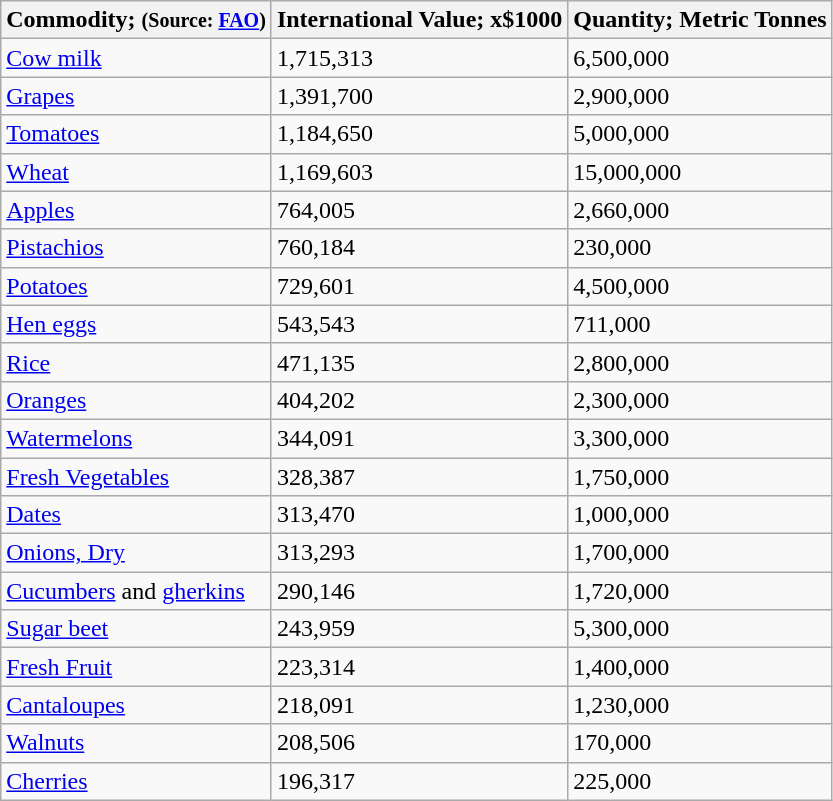<table class="wikitable">
<tr>
<th>Commodity; <small>(Source: <a href='#'>FAO</a>)</small></th>
<th>International Value; x$1000</th>
<th>Quantity; Metric Tonnes</th>
</tr>
<tr>
<td><a href='#'>Cow milk</a></td>
<td>1,715,313</td>
<td>6,500,000</td>
</tr>
<tr>
<td><a href='#'>Grapes</a></td>
<td>1,391,700</td>
<td>2,900,000</td>
</tr>
<tr>
<td><a href='#'>Tomatoes</a></td>
<td>1,184,650</td>
<td>5,000,000</td>
</tr>
<tr>
<td><a href='#'>Wheat</a></td>
<td>1,169,603</td>
<td>15,000,000</td>
</tr>
<tr>
<td><a href='#'>Apples</a></td>
<td>764,005</td>
<td>2,660,000</td>
</tr>
<tr>
<td><a href='#'>Pistachios</a></td>
<td>760,184</td>
<td>230,000</td>
</tr>
<tr>
<td><a href='#'>Potatoes</a></td>
<td>729,601</td>
<td>4,500,000</td>
</tr>
<tr>
<td><a href='#'>Hen eggs</a></td>
<td>543,543</td>
<td>711,000</td>
</tr>
<tr>
<td><a href='#'>Rice</a></td>
<td>471,135</td>
<td>2,800,000</td>
</tr>
<tr>
<td><a href='#'>Oranges</a></td>
<td>404,202</td>
<td>2,300,000</td>
</tr>
<tr>
<td><a href='#'>Watermelons</a></td>
<td>344,091</td>
<td>3,300,000</td>
</tr>
<tr>
<td><a href='#'>Fresh Vegetables</a></td>
<td>328,387</td>
<td>1,750,000</td>
</tr>
<tr>
<td><a href='#'>Dates</a></td>
<td>313,470</td>
<td>1,000,000</td>
</tr>
<tr>
<td><a href='#'>Onions, Dry</a></td>
<td>313,293</td>
<td>1,700,000</td>
</tr>
<tr>
<td><a href='#'>Cucumbers</a> and <a href='#'>gherkins</a></td>
<td>290,146</td>
<td>1,720,000</td>
</tr>
<tr>
<td><a href='#'>Sugar beet</a></td>
<td>243,959</td>
<td>5,300,000</td>
</tr>
<tr>
<td><a href='#'>Fresh Fruit</a></td>
<td>223,314</td>
<td>1,400,000</td>
</tr>
<tr>
<td><a href='#'>Cantaloupes</a></td>
<td>218,091</td>
<td>1,230,000</td>
</tr>
<tr>
<td><a href='#'>Walnuts</a></td>
<td>208,506</td>
<td>170,000</td>
</tr>
<tr>
<td><a href='#'>Cherries</a></td>
<td>196,317</td>
<td>225,000</td>
</tr>
</table>
